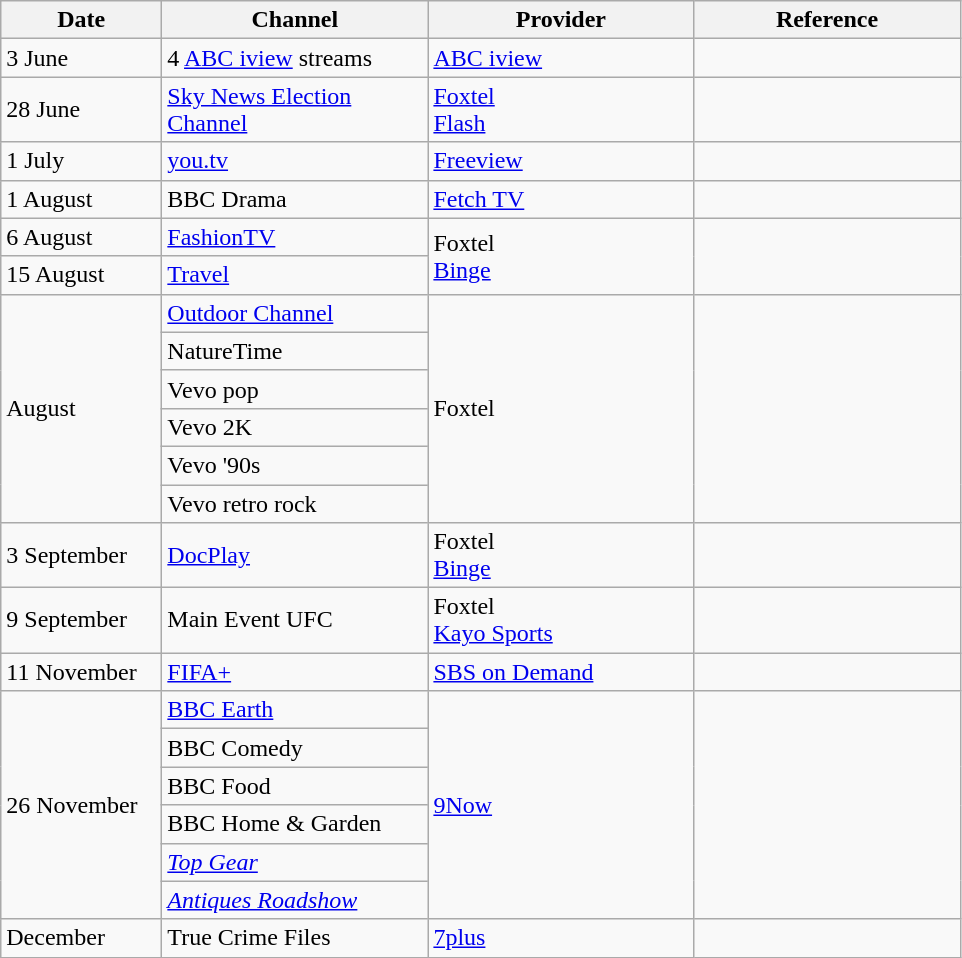<table class="wikitable">
<tr>
<th width=100>Date</th>
<th width=170>Channel</th>
<th width=170>Provider</th>
<th width=170>Reference</th>
</tr>
<tr>
<td>3 June</td>
<td>4 <a href='#'>ABC iview</a> streams</td>
<td><a href='#'>ABC iview</a></td>
<td></td>
</tr>
<tr>
<td>28 June</td>
<td><a href='#'>Sky News Election Channel</a></td>
<td><a href='#'>Foxtel</a><br><a href='#'>Flash</a></td>
<td></td>
</tr>
<tr>
<td>1 July</td>
<td><a href='#'>you.tv</a></td>
<td><a href='#'>Freeview</a></td>
<td></td>
</tr>
<tr>
<td>1 August</td>
<td>BBC Drama</td>
<td><a href='#'>Fetch TV</a></td>
<td></td>
</tr>
<tr>
<td>6 August</td>
<td><a href='#'>FashionTV</a></td>
<td rowspan=2>Foxtel<br><a href='#'>Binge</a></td>
<td rowspan=2></td>
</tr>
<tr>
<td>15 August</td>
<td><a href='#'>Travel</a></td>
</tr>
<tr>
<td rowspan=6>August</td>
<td><a href='#'>Outdoor Channel</a></td>
<td rowspan=6>Foxtel</td>
<td rowspan=6></td>
</tr>
<tr>
<td>NatureTime</td>
</tr>
<tr>
<td>Vevo pop</td>
</tr>
<tr>
<td>Vevo 2K</td>
</tr>
<tr>
<td>Vevo '90s</td>
</tr>
<tr>
<td>Vevo retro rock</td>
</tr>
<tr>
<td>3 September</td>
<td><a href='#'>DocPlay</a></td>
<td>Foxtel<br><a href='#'>Binge</a></td>
<td></td>
</tr>
<tr>
<td>9 September</td>
<td>Main Event UFC</td>
<td>Foxtel<br><a href='#'>Kayo Sports</a></td>
<td></td>
</tr>
<tr>
<td>11 November</td>
<td><a href='#'>FIFA+</a></td>
<td><a href='#'>SBS on Demand</a></td>
<td></td>
</tr>
<tr>
<td rowspan=6>26 November</td>
<td><a href='#'>BBC Earth</a></td>
<td rowspan=6><a href='#'>9Now</a></td>
<td rowspan=6></td>
</tr>
<tr>
<td>BBC Comedy</td>
</tr>
<tr>
<td>BBC Food</td>
</tr>
<tr>
<td>BBC Home & Garden</td>
</tr>
<tr>
<td><em><a href='#'>Top Gear</a></em></td>
</tr>
<tr>
<td><em><a href='#'>Antiques Roadshow</a></em></td>
</tr>
<tr>
<td>December</td>
<td>True Crime Files</td>
<td><a href='#'>7plus</a></td>
<td></td>
</tr>
</table>
